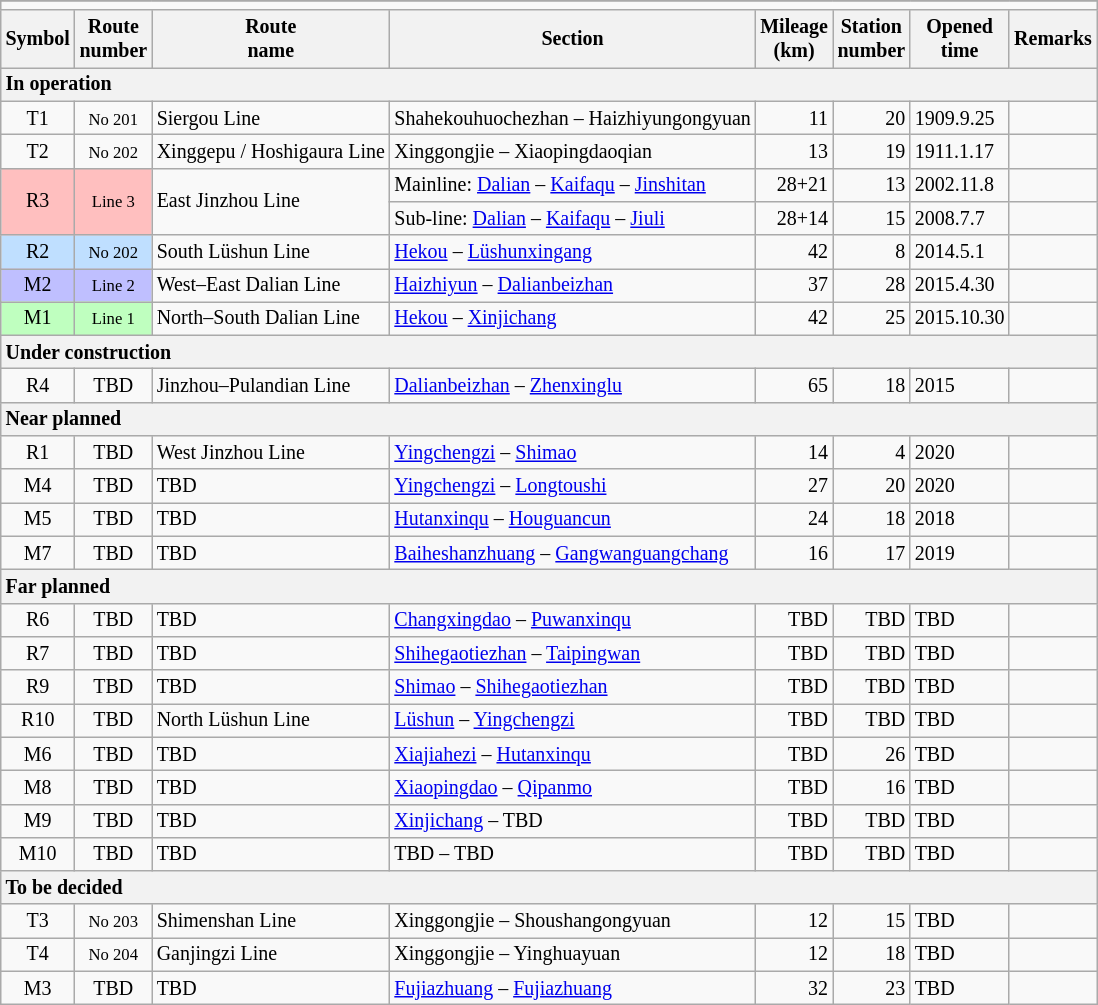<table class="wikitable" style="font-size:smaller">
<tr>
</tr>
<tr>
<td colspan="8"></td>
</tr>
<tr>
<th>Symbol</th>
<th>Route<br>number</th>
<th>Route<br>name</th>
<th>Section</th>
<th>Mileage<br>(km)</th>
<th>Station<br>number</th>
<th>Opened<br>time</th>
<th>Remarks</th>
</tr>
<tr>
<th colspan="8" style="text-align:left">In operation</th>
</tr>
<tr>
<td bgcolor="" style="text-align:center">T1</td>
<td style="text-align:center"><span> <small>No 201</small> </span></td>
<td>Siergou Line</td>
<td>Shahekouhuochezhan – Haizhiyungongyuan</td>
<td style="text-align:right">11</td>
<td style="text-align:right">20</td>
<td>1909.9.25</td>
<td></td>
</tr>
<tr>
<td bgcolor="" style="text-align:center">T2</td>
<td style="text-align:center"><span> <small>No 202</small> </span></td>
<td>Xinggepu / Hoshigaura Line</td>
<td>Xinggongjie – Xiaopingdaoqian</td>
<td style="text-align:right">13</td>
<td style="text-align:right">19</td>
<td>1911.1.17</td>
<td></td>
</tr>
<tr>
<td rowspan="2" bgcolor="ffbfbf" style="text-align:center"><span>R3</span></td>
<td rowspan="2" bgcolor="ffbfbf" style="text-align:center"><span> <small>Line 3</small> </span></td>
<td rowspan="2">East Jinzhou Line</td>
<td>Mainline: <a href='#'>Dalian</a> – <a href='#'>Kaifaqu</a> – <a href='#'>Jinshitan</a></td>
<td style="text-align:right">28+21</td>
<td style="text-align:right">13</td>
<td>2002.11.8</td>
<td></td>
</tr>
<tr>
<td>Sub-line: <a href='#'>Dalian</a> – <a href='#'>Kaifaqu</a> – <a href='#'>Jiuli</a></td>
<td style="text-align:right">28+14</td>
<td style="text-align:right">15</td>
<td>2008.7.7</td>
<td></td>
</tr>
<tr>
<td bgcolor="bfdfff" style="text-align:center"><span>R2</span></td>
<td bgcolor="bfdfff" style="text-align:center"><span> <small>No 202</small> </span></td>
<td>South Lüshun Line</td>
<td><a href='#'>Hekou</a> – <a href='#'>Lüshunxingang</a></td>
<td style="text-align:right">42</td>
<td style="text-align:right">8</td>
<td>2014.5.1</td>
<td></td>
</tr>
<tr>
<td bgcolor="bfbfff" style="text-align:center"><span>M2</span></td>
<td bgcolor="bfbfff" style="text-align:center"><span> <small>Line 2</small> </span></td>
<td>West–East Dalian Line</td>
<td><a href='#'>Haizhiyun</a> – <a href='#'>Dalianbeizhan</a></td>
<td style="text-align:right">37</td>
<td style="text-align:right">28</td>
<td>2015.4.30</td>
<td></td>
</tr>
<tr>
<td bgcolor="bfffbf" style="text-align:center"><span>M1</span></td>
<td bgcolor="bfffbf" style="text-align:center"><span> <small>Line 1</small> </span></td>
<td>North–South Dalian Line</td>
<td><a href='#'>Hekou</a> – <a href='#'>Xinjichang</a></td>
<td style="text-align:right">42</td>
<td style="text-align:right">25</td>
<td>2015.10.30</td>
<td></td>
</tr>
<tr>
<th colspan="8" style="text-align:left">Under construction</th>
</tr>
<tr>
<td bgcolor="" style="text-align:center">R4</td>
<td style="text-align:center">TBD</td>
<td>Jinzhou–Pulandian Line</td>
<td><a href='#'>Dalianbeizhan</a> – <a href='#'>Zhenxinglu</a></td>
<td style="text-align:right">65</td>
<td style="text-align:right">18</td>
<td>2015</td>
<td></td>
</tr>
<tr>
<th colspan="8" style="text-align:left">Near planned</th>
</tr>
<tr>
<td bgcolor="" style="text-align:center">R1</td>
<td style="text-align:center">TBD</td>
<td>West Jinzhou Line</td>
<td><a href='#'>Yingchengzi</a> – <a href='#'>Shimao</a></td>
<td style="text-align:right">14</td>
<td style="text-align:right">4</td>
<td>2020</td>
<td> </td>
</tr>
<tr>
<td bgcolor="" style="text-align:center">M4</td>
<td style="text-align:center">TBD</td>
<td>TBD</td>
<td><a href='#'>Yingchengzi</a> – <a href='#'>Longtoushi</a></td>
<td style="text-align:right">27</td>
<td style="text-align:right">20</td>
<td>2020</td>
<td></td>
</tr>
<tr>
<td bgcolor="" style="text-align:center">M5</td>
<td style="text-align:center">TBD</td>
<td>TBD</td>
<td><a href='#'>Hutanxinqu</a> – <a href='#'>Houguancun</a></td>
<td style="text-align:right">24</td>
<td style="text-align:right">18</td>
<td>2018</td>
<td></td>
</tr>
<tr>
<td bgcolor="" style="text-align:center">M7</td>
<td style="text-align:center">TBD</td>
<td>TBD</td>
<td><a href='#'>Baiheshanzhuang</a> – <a href='#'>Gangwanguangchang</a></td>
<td style="text-align:right">16</td>
<td style="text-align:right">17</td>
<td>2019</td>
<td></td>
</tr>
<tr>
<th colspan="8" style="text-align:left">Far planned</th>
</tr>
<tr>
<td bgcolor="" style="text-align:center">R6</td>
<td style="text-align:center">TBD</td>
<td>TBD</td>
<td><a href='#'>Changxingdao</a> – <a href='#'>Puwanxinqu</a></td>
<td style="text-align:right">TBD</td>
<td style="text-align:right">TBD</td>
<td>TBD</td>
<td></td>
</tr>
<tr>
<td bgcolor="" style="text-align:center">R7</td>
<td style="text-align:center">TBD</td>
<td>TBD</td>
<td><a href='#'>Shihegaotiezhan</a> – <a href='#'>Taipingwan</a></td>
<td style="text-align:right">TBD</td>
<td style="text-align:right">TBD</td>
<td>TBD</td>
<td></td>
</tr>
<tr>
<td bgcolor="" style="text-align:center">R9</td>
<td style="text-align:center">TBD</td>
<td>TBD</td>
<td><a href='#'>Shimao</a> – <a href='#'>Shihegaotiezhan</a></td>
<td style="text-align:right">TBD</td>
<td style="text-align:right">TBD</td>
<td>TBD</td>
<td></td>
</tr>
<tr>
<td bgcolor="" style="text-align:center">R10</td>
<td style="text-align:center">TBD</td>
<td>North Lüshun Line</td>
<td><a href='#'>Lüshun</a> – <a href='#'>Yingchengzi</a></td>
<td style="text-align:right">TBD</td>
<td style="text-align:right">TBD</td>
<td>TBD</td>
<td></td>
</tr>
<tr>
<td bgcolor="" style="text-align:center">M6</td>
<td style="text-align:center">TBD</td>
<td>TBD</td>
<td><a href='#'>Xiajiahezi</a> – <a href='#'>Hutanxinqu</a></td>
<td style="text-align:right">TBD</td>
<td style="text-align:right">26</td>
<td>TBD</td>
<td></td>
</tr>
<tr>
<td bgcolor="" style="text-align:center">M8</td>
<td style="text-align:center">TBD</td>
<td>TBD</td>
<td><a href='#'>Xiaopingdao</a> – <a href='#'>Qipanmo</a></td>
<td style="text-align:right">TBD</td>
<td style="text-align:right">16</td>
<td>TBD</td>
<td></td>
</tr>
<tr>
<td bgcolor="" style="text-align:center">M9</td>
<td style="text-align:center">TBD</td>
<td>TBD</td>
<td><a href='#'>Xinjichang</a> – TBD</td>
<td style="text-align:right">TBD</td>
<td style="text-align:right">TBD</td>
<td>TBD</td>
<td></td>
</tr>
<tr>
<td bgcolor="" style="text-align:center">M10</td>
<td style="text-align:center">TBD</td>
<td>TBD</td>
<td>TBD – TBD</td>
<td style="text-align:right">TBD</td>
<td style="text-align:right">TBD</td>
<td>TBD</td>
<td></td>
</tr>
<tr>
<th colspan="8" style="text-align:left">To be decided</th>
</tr>
<tr>
<td bgcolor="" style="text-align:center">T3</td>
<td style="text-align:center"><span> <small>No 203</small> </span></td>
<td>Shimenshan Line</td>
<td>Xinggongjie – Shoushangongyuan</td>
<td style="text-align:right">12</td>
<td style="text-align:right">15</td>
<td>TBD</td>
<td></td>
</tr>
<tr>
<td bgcolor="" style="text-align:center">T4</td>
<td style="text-align:center"><span> <small>No 204</small> </span></td>
<td>Ganjingzi Line</td>
<td>Xinggongjie – Yinghuayuan</td>
<td style="text-align:right">12</td>
<td style="text-align:right">18</td>
<td>TBD</td>
<td></td>
</tr>
<tr>
<td bgcolor="" style="text-align:center">M3</td>
<td style="text-align:center">TBD</td>
<td>TBD</td>
<td><a href='#'>Fujiazhuang</a> – <a href='#'>Fujiazhuang</a></td>
<td style="text-align:right">32</td>
<td style="text-align:right">23</td>
<td>TBD</td>
<td></td>
</tr>
</table>
